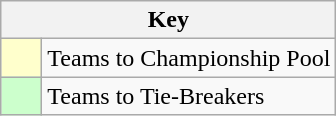<table class="wikitable" style="text-align: center;">
<tr>
<th colspan=2>Key</th>
</tr>
<tr>
<td style="background:#ffffcc; width:20px;"></td>
<td align=left>Teams to Championship Pool</td>
</tr>
<tr>
<td style="background:#ccffcc; width:20px;"></td>
<td align=left>Teams to Tie-Breakers</td>
</tr>
</table>
